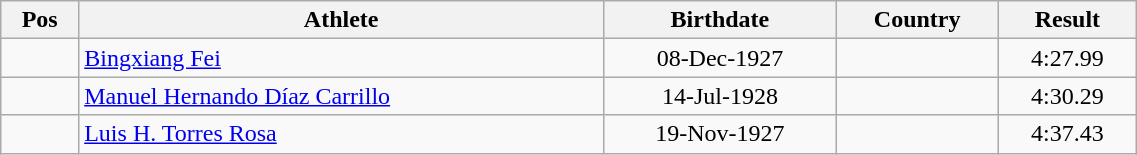<table class="wikitable"  style="text-align:center; width:60%;">
<tr>
<th>Pos</th>
<th>Athlete</th>
<th>Birthdate</th>
<th>Country</th>
<th>Result</th>
</tr>
<tr>
<td align=center></td>
<td align=left><a href='#'>Bingxiang Fei</a></td>
<td>08-Dec-1927</td>
<td align=left></td>
<td>4:27.99</td>
</tr>
<tr>
<td align=center></td>
<td align=left><a href='#'>Manuel Hernando Díaz Carrillo</a></td>
<td>14-Jul-1928</td>
<td align=left></td>
<td>4:30.29</td>
</tr>
<tr>
<td align=center></td>
<td align=left><a href='#'>Luis H. Torres Rosa</a></td>
<td>19-Nov-1927</td>
<td align=left></td>
<td>4:37.43</td>
</tr>
</table>
